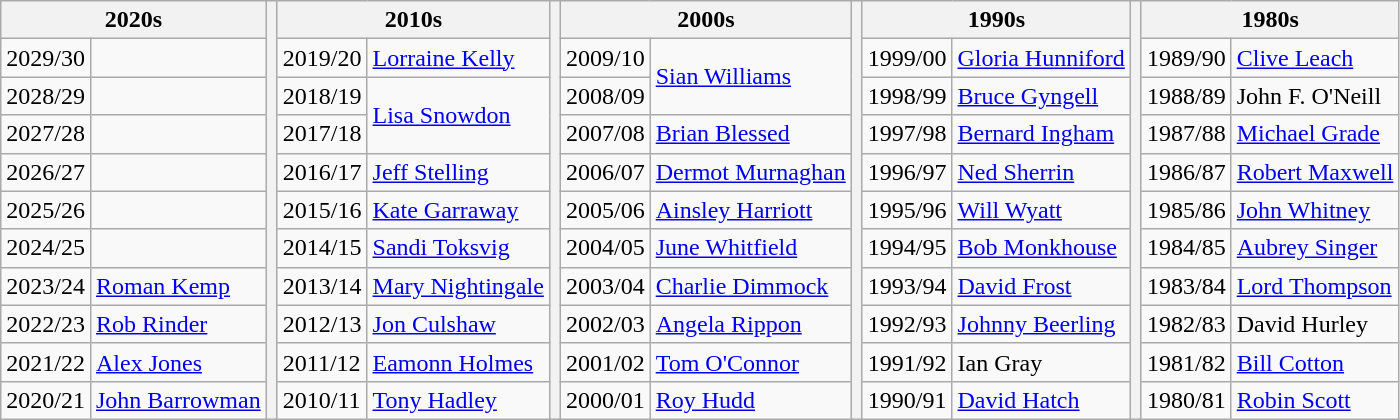<table class="wikitable">
<tr>
<th colspan="2">2020s</th>
<th rowspan="11"></th>
<th colspan="2">2010s</th>
<th rowspan="11"></th>
<th colspan="2">2000s</th>
<th rowspan="11"></th>
<th colspan="2">1990s</th>
<th rowspan="11"></th>
<th colspan="2">1980s</th>
</tr>
<tr>
<td>2029/30</td>
<td></td>
<td>2019/20</td>
<td><a href='#'>Lorraine Kelly</a></td>
<td>2009/10</td>
<td rowspan="2"><a href='#'>Sian Williams</a></td>
<td>1999/00</td>
<td><a href='#'>Gloria Hunniford</a></td>
<td>1989/90</td>
<td><a href='#'>Clive Leach</a></td>
</tr>
<tr>
<td>2028/29</td>
<td></td>
<td>2018/19</td>
<td rowspan="2"><a href='#'>Lisa Snowdon</a></td>
<td>2008/09</td>
<td>1998/99</td>
<td><a href='#'>Bruce Gyngell</a></td>
<td>1988/89</td>
<td>John F. O'Neill</td>
</tr>
<tr>
<td>2027/28</td>
<td></td>
<td>2017/18</td>
<td>2007/08</td>
<td><a href='#'>Brian Blessed</a></td>
<td>1997/98</td>
<td><a href='#'>Bernard Ingham</a></td>
<td>1987/88</td>
<td><a href='#'>Michael Grade</a></td>
</tr>
<tr>
<td>2026/27</td>
<td></td>
<td>2016/17</td>
<td><a href='#'>Jeff Stelling</a></td>
<td>2006/07</td>
<td><a href='#'>Dermot Murnaghan</a></td>
<td>1996/97</td>
<td><a href='#'>Ned Sherrin</a></td>
<td>1986/87</td>
<td><a href='#'>Robert Maxwell</a></td>
</tr>
<tr>
<td>2025/26</td>
<td></td>
<td>2015/16</td>
<td><a href='#'>Kate Garraway</a></td>
<td>2005/06</td>
<td><a href='#'>Ainsley Harriott</a></td>
<td>1995/96</td>
<td><a href='#'>Will Wyatt</a></td>
<td>1985/86</td>
<td><a href='#'>John Whitney</a></td>
</tr>
<tr>
<td>2024/25</td>
<td></td>
<td>2014/15</td>
<td><a href='#'>Sandi Toksvig</a></td>
<td>2004/05</td>
<td><a href='#'>June Whitfield</a></td>
<td>1994/95</td>
<td><a href='#'>Bob Monkhouse</a></td>
<td>1984/85</td>
<td><a href='#'>Aubrey Singer</a></td>
</tr>
<tr>
<td>2023/24</td>
<td><a href='#'>Roman Kemp</a></td>
<td>2013/14</td>
<td><a href='#'>Mary Nightingale</a></td>
<td>2003/04</td>
<td><a href='#'>Charlie Dimmock</a></td>
<td>1993/94</td>
<td><a href='#'>David Frost</a></td>
<td>1983/84</td>
<td><a href='#'>Lord Thompson</a></td>
</tr>
<tr>
<td>2022/23</td>
<td><a href='#'>Rob Rinder</a></td>
<td>2012/13</td>
<td><a href='#'>Jon Culshaw</a></td>
<td>2002/03</td>
<td><a href='#'>Angela Rippon</a></td>
<td>1992/93</td>
<td><a href='#'>Johnny Beerling</a></td>
<td>1982/83</td>
<td>David Hurley</td>
</tr>
<tr>
<td>2021/22</td>
<td><a href='#'>Alex Jones</a></td>
<td>2011/12</td>
<td><a href='#'>Eamonn Holmes</a></td>
<td>2001/02</td>
<td><a href='#'>Tom O'Connor</a></td>
<td>1991/92</td>
<td>Ian Gray</td>
<td>1981/82</td>
<td><a href='#'>Bill Cotton</a></td>
</tr>
<tr>
<td>2020/21</td>
<td><a href='#'>John Barrowman</a></td>
<td>2010/11</td>
<td><a href='#'>Tony Hadley</a></td>
<td>2000/01</td>
<td><a href='#'>Roy Hudd</a></td>
<td>1990/91</td>
<td><a href='#'>David Hatch</a></td>
<td>1980/81</td>
<td><a href='#'>Robin Scott</a></td>
</tr>
</table>
